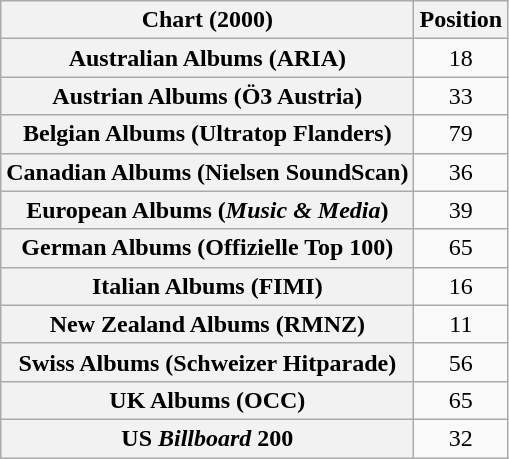<table class="wikitable sortable plainrowheaders" style="text-align:center;">
<tr>
<th>Chart (2000)</th>
<th>Position</th>
</tr>
<tr>
<th scope="row">Australian Albums (ARIA)</th>
<td>18</td>
</tr>
<tr>
<th scope="row">Austrian Albums (Ö3 Austria)</th>
<td>33</td>
</tr>
<tr>
<th scope="row">Belgian Albums (Ultratop Flanders)</th>
<td>79</td>
</tr>
<tr>
<th scope="row">Canadian Albums (Nielsen SoundScan)</th>
<td>36</td>
</tr>
<tr>
<th scope="row">European Albums (<em>Music & Media</em>)</th>
<td>39</td>
</tr>
<tr>
<th scope="row">German Albums (Offizielle Top 100)</th>
<td>65</td>
</tr>
<tr>
<th scope="row">Italian Albums (FIMI)</th>
<td>16</td>
</tr>
<tr>
<th scope="row">New Zealand Albums (RMNZ)</th>
<td>11</td>
</tr>
<tr>
<th scope="row">Swiss Albums (Schweizer Hitparade)</th>
<td>56</td>
</tr>
<tr>
<th scope="row">UK Albums (OCC)</th>
<td>65</td>
</tr>
<tr>
<th scope="row">US <em>Billboard</em> 200</th>
<td>32</td>
</tr>
</table>
